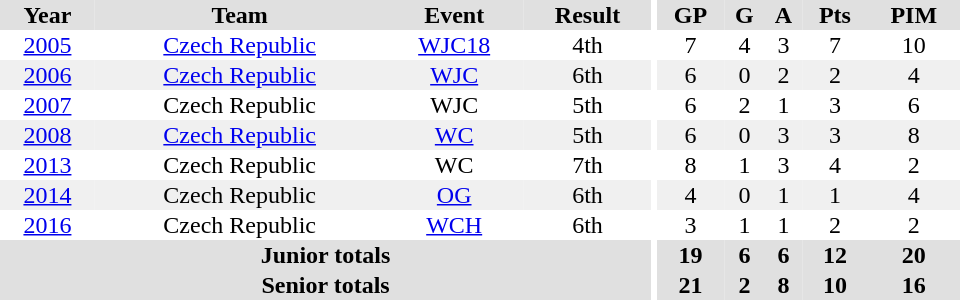<table border="0" cellpadding="1" cellspacing="0" ID="Table3" style="text-align:center; width:40em">
<tr bgcolor="#e0e0e0">
<th>Year</th>
<th>Team</th>
<th>Event</th>
<th>Result</th>
<th rowspan="99" bgcolor="#ffffff"></th>
<th>GP</th>
<th>G</th>
<th>A</th>
<th>Pts</th>
<th>PIM</th>
</tr>
<tr>
<td><a href='#'>2005</a></td>
<td><a href='#'>Czech Republic</a></td>
<td><a href='#'>WJC18</a></td>
<td>4th</td>
<td>7</td>
<td>4</td>
<td>3</td>
<td>7</td>
<td>10</td>
</tr>
<tr bgcolor="#f0f0f0">
<td><a href='#'>2006</a></td>
<td><a href='#'>Czech Republic</a></td>
<td><a href='#'>WJC</a></td>
<td>6th</td>
<td>6</td>
<td>0</td>
<td>2</td>
<td>2</td>
<td>4</td>
</tr>
<tr>
<td><a href='#'>2007</a></td>
<td>Czech Republic</td>
<td>WJC</td>
<td>5th</td>
<td>6</td>
<td>2</td>
<td>1</td>
<td>3</td>
<td>6</td>
</tr>
<tr bgcolor="#f0f0f0">
<td><a href='#'>2008</a></td>
<td><a href='#'>Czech Republic</a></td>
<td><a href='#'>WC</a></td>
<td>5th</td>
<td>6</td>
<td>0</td>
<td>3</td>
<td>3</td>
<td>8</td>
</tr>
<tr>
<td><a href='#'>2013</a></td>
<td>Czech Republic</td>
<td>WC</td>
<td>7th</td>
<td>8</td>
<td>1</td>
<td>3</td>
<td>4</td>
<td>2</td>
</tr>
<tr bgcolor="#f0f0f0">
<td><a href='#'>2014</a></td>
<td>Czech Republic</td>
<td><a href='#'>OG</a></td>
<td>6th</td>
<td>4</td>
<td>0</td>
<td>1</td>
<td>1</td>
<td>4</td>
</tr>
<tr>
<td><a href='#'>2016</a></td>
<td>Czech Republic</td>
<td><a href='#'>WCH</a></td>
<td>6th</td>
<td>3</td>
<td>1</td>
<td>1</td>
<td>2</td>
<td>2</td>
</tr>
<tr bgcolor="#e0e0e0">
<th colspan="4">Junior totals</th>
<th>19</th>
<th>6</th>
<th>6</th>
<th>12</th>
<th>20</th>
</tr>
<tr bgcolor="#e0e0e0">
<th colspan="4">Senior totals</th>
<th>21</th>
<th>2</th>
<th>8</th>
<th>10</th>
<th>16</th>
</tr>
</table>
